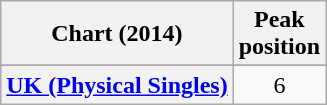<table class="wikitable sortable plainrowheaders" style="text-align:center;">
<tr>
<th scope="col">Chart (2014)</th>
<th scope="col">Peak<br>position</th>
</tr>
<tr>
</tr>
<tr>
<th scope="row"><a href='#'>UK (Physical Singles)</a></th>
<td>6</td>
</tr>
</table>
